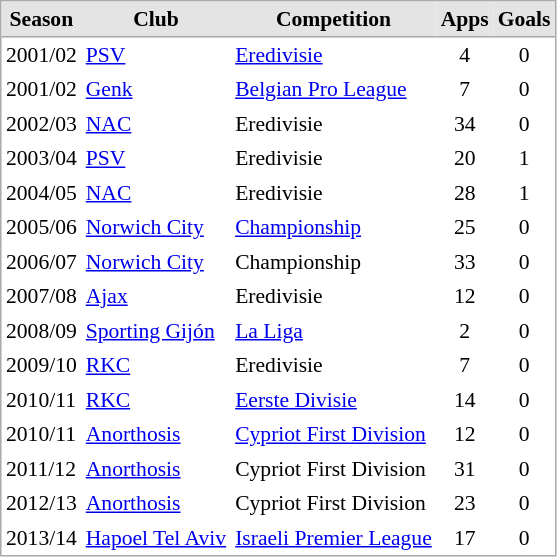<table cellspacing="0" cellpadding="3" style="border:1px solid #AAAAAA;font-size:90%">
<tr bgcolor="#E4E4E4">
<th style="border-bottom:1px solid #AAAAAA">Season</th>
<th style="border-bottom:1px solid #AAAAAA">Club</th>
<th style="border-bottom:1px solid #AAAAAA">Competition</th>
<th style="border-bottom:1px solid #AAAAAA" align="center">Apps</th>
<th style="border-bottom:1px solid #AAAAAA" align="center">Goals</th>
</tr>
<tr>
<td>2001/02</td>
<td><a href='#'>PSV</a></td>
<td><a href='#'>Eredivisie</a></td>
<td align="center">4</td>
<td align="center">0</td>
</tr>
<tr>
<td>2001/02</td>
<td><a href='#'>Genk</a></td>
<td><a href='#'>Belgian Pro League</a></td>
<td align="center">7</td>
<td align="center">0</td>
</tr>
<tr>
<td>2002/03</td>
<td><a href='#'>NAC</a></td>
<td>Eredivisie</td>
<td align="center">34</td>
<td align="center">0</td>
</tr>
<tr>
<td>2003/04</td>
<td><a href='#'>PSV</a></td>
<td>Eredivisie</td>
<td align="center">20</td>
<td align="center">1</td>
</tr>
<tr>
<td>2004/05</td>
<td><a href='#'>NAC</a></td>
<td>Eredivisie</td>
<td align="center">28</td>
<td align="center">1</td>
</tr>
<tr>
<td>2005/06</td>
<td><a href='#'>Norwich City</a></td>
<td><a href='#'>Championship</a></td>
<td align="center">25</td>
<td align="center">0</td>
</tr>
<tr>
<td>2006/07</td>
<td><a href='#'>Norwich City</a></td>
<td>Championship</td>
<td align="center">33</td>
<td align="center">0</td>
</tr>
<tr>
<td>2007/08</td>
<td><a href='#'>Ajax</a></td>
<td>Eredivisie</td>
<td align="center">12</td>
<td align="center">0</td>
</tr>
<tr>
<td>2008/09</td>
<td><a href='#'>Sporting Gijón</a></td>
<td><a href='#'>La Liga</a></td>
<td align="center">2</td>
<td align="center">0</td>
</tr>
<tr>
<td>2009/10</td>
<td><a href='#'>RKC</a></td>
<td>Eredivisie</td>
<td align="center">7</td>
<td align="center">0</td>
</tr>
<tr>
<td>2010/11</td>
<td><a href='#'>RKC</a></td>
<td><a href='#'>Eerste Divisie</a></td>
<td align="center">14</td>
<td align="center">0</td>
</tr>
<tr>
<td>2010/11</td>
<td><a href='#'>Anorthosis</a></td>
<td><a href='#'>Cypriot First Division</a></td>
<td align="center">12</td>
<td align="center">0</td>
</tr>
<tr>
<td>2011/12</td>
<td><a href='#'>Anorthosis</a></td>
<td>Cypriot First Division</td>
<td align="center">31</td>
<td align="center">0</td>
</tr>
<tr>
<td>2012/13</td>
<td><a href='#'>Anorthosis</a></td>
<td>Cypriot First Division</td>
<td align="center">23</td>
<td align="center">0</td>
</tr>
<tr>
<td>2013/14</td>
<td><a href='#'>Hapoel Tel Aviv</a></td>
<td><a href='#'>Israeli Premier League</a></td>
<td align="center">17</td>
<td align="center">0</td>
</tr>
</table>
